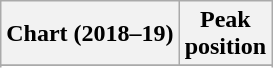<table class="wikitable sortable plainrowheaders" style="text-align:center">
<tr>
<th scope="col">Chart (2018–19)</th>
<th scope="col">Peak<br>position</th>
</tr>
<tr>
</tr>
<tr>
</tr>
</table>
